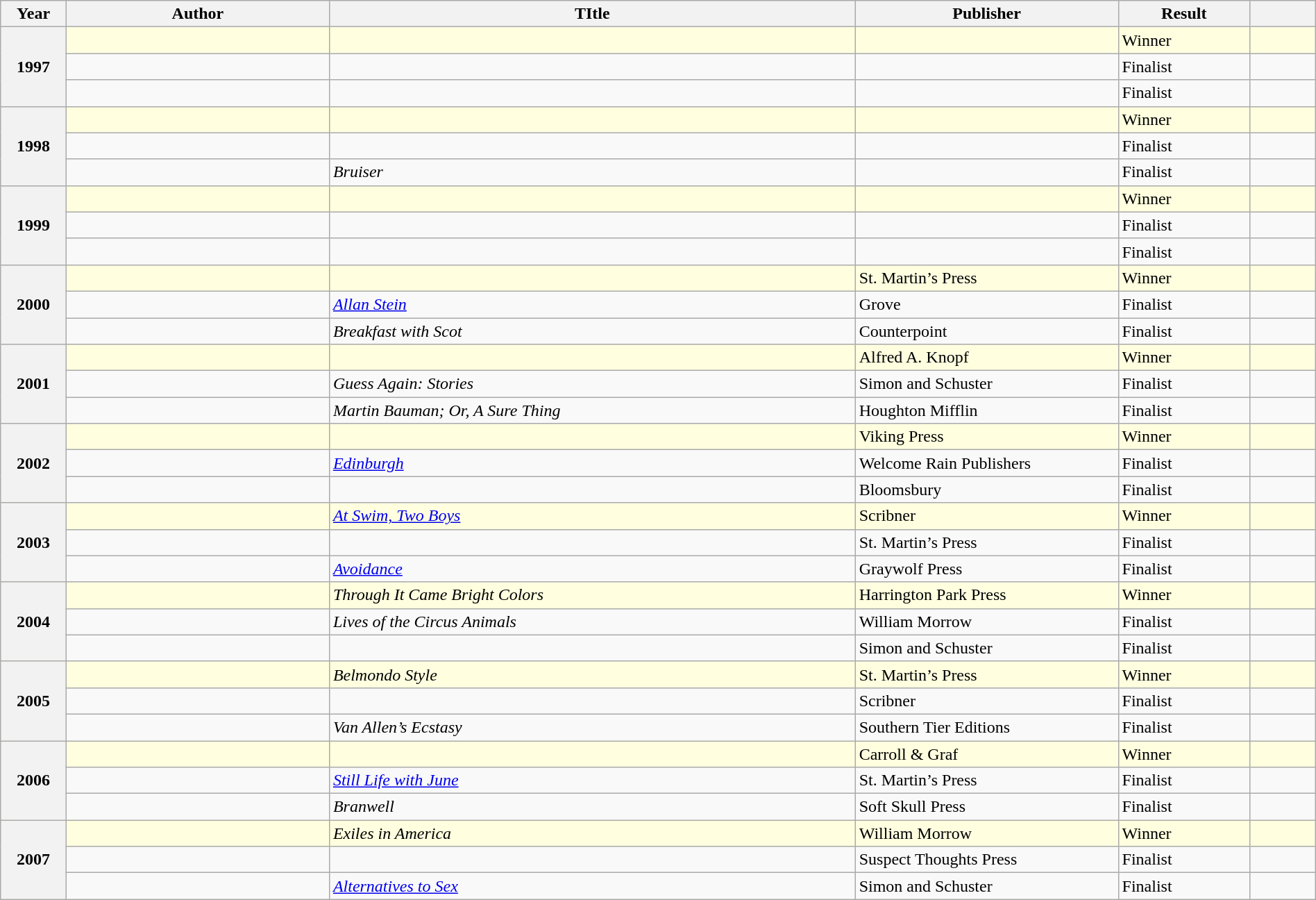<table class="wikitable sortable mw-collapsible" style="width:100%">
<tr>
<th scope="col" width="5%">Year</th>
<th scope="col" width="20%">Author</th>
<th scope="col" width="40%">TItle</th>
<th scope="col" width="20%">Publisher</th>
<th scope="col" width="10%">Result</th>
<th scope="col" width="5%"></th>
</tr>
<tr style="background:lightyellow">
<th rowspan="3">1997</th>
<td></td>
<td></td>
<td></td>
<td>Winner</td>
<td></td>
</tr>
<tr>
<td></td>
<td><em></em></td>
<td></td>
<td>Finalist</td>
<td></td>
</tr>
<tr>
<td></td>
<td><em></em></td>
<td></td>
<td>Finalist</td>
<td></td>
</tr>
<tr style="background:lightyellow">
<th rowspan="3">1998</th>
<td></td>
<td></td>
<td></td>
<td>Winner</td>
<td></td>
</tr>
<tr>
<td></td>
<td></td>
<td></td>
<td>Finalist</td>
<td></td>
</tr>
<tr>
<td></td>
<td><em>Bruiser</em></td>
<td></td>
<td>Finalist</td>
<td></td>
</tr>
<tr style="background:lightyellow">
<th rowspan="3">1999</th>
<td></td>
<td></td>
<td></td>
<td>Winner</td>
<td></td>
</tr>
<tr>
<td></td>
<td><em></em></td>
<td></td>
<td>Finalist</td>
<td></td>
</tr>
<tr>
<td></td>
<td><em></em></td>
<td></td>
<td>Finalist</td>
<td></td>
</tr>
<tr style="background:lightyellow">
<th rowspan="3">2000</th>
<td></td>
<td></td>
<td>St. Martin’s Press</td>
<td>Winner</td>
<td></td>
</tr>
<tr>
<td></td>
<td><em><a href='#'>Allan Stein</a></em></td>
<td>Grove</td>
<td>Finalist</td>
<td></td>
</tr>
<tr>
<td></td>
<td><em>Breakfast with Scot</em></td>
<td>Counterpoint</td>
<td>Finalist</td>
<td></td>
</tr>
<tr style="background:lightyellow">
<th rowspan="3">2001</th>
<td></td>
<td><em></em></td>
<td>Alfred A. Knopf</td>
<td>Winner</td>
<td></td>
</tr>
<tr>
<td></td>
<td><em>Guess Again: Stories</em></td>
<td>Simon and Schuster</td>
<td>Finalist</td>
<td></td>
</tr>
<tr>
<td></td>
<td><em>Martin Bauman; Or, A Sure Thing</em></td>
<td>Houghton Mifflin</td>
<td>Finalist</td>
<td></td>
</tr>
<tr style="background:lightyellow">
<th rowspan="3">2002</th>
<td></td>
<td><em></em></td>
<td>Viking Press</td>
<td>Winner</td>
<td></td>
</tr>
<tr>
<td></td>
<td><em><a href='#'>Edinburgh</a></em></td>
<td>Welcome Rain Publishers</td>
<td>Finalist</td>
<td></td>
</tr>
<tr>
<td></td>
<td></td>
<td>Bloomsbury</td>
<td>Finalist</td>
<td></td>
</tr>
<tr style="background:lightyellow">
<th rowspan="3">2003</th>
<td></td>
<td><em><a href='#'>At Swim, Two Boys</a></em></td>
<td>Scribner</td>
<td>Winner</td>
<td></td>
</tr>
<tr>
<td></td>
<td><em></em></td>
<td>St. Martin’s Press</td>
<td>Finalist</td>
<td></td>
</tr>
<tr>
<td></td>
<td><em><a href='#'>Avoidance</a></em></td>
<td>Graywolf Press</td>
<td>Finalist</td>
<td></td>
</tr>
<tr style="background:lightyellow">
<th rowspan="3">2004</th>
<td></td>
<td><em>Through It Came Bright Colors</em></td>
<td>Harrington Park Press</td>
<td>Winner</td>
<td></td>
</tr>
<tr>
<td></td>
<td><em>Lives of the Circus Animals</em></td>
<td>William Morrow</td>
<td>Finalist</td>
<td></td>
</tr>
<tr>
<td></td>
<td><em></em></td>
<td>Simon and Schuster</td>
<td>Finalist</td>
<td></td>
</tr>
<tr style="background:lightyellow">
<th rowspan="3">2005</th>
<td></td>
<td><em>Belmondo Style</em></td>
<td>St. Martin’s Press</td>
<td>Winner</td>
<td></td>
</tr>
<tr>
<td></td>
<td></td>
<td>Scribner</td>
<td>Finalist</td>
<td></td>
</tr>
<tr>
<td></td>
<td><em>Van Allen’s Ecstasy</em></td>
<td>Southern Tier Editions</td>
<td>Finalist</td>
<td></td>
</tr>
<tr style="background:lightyellow">
<th rowspan="3">2006</th>
<td></td>
<td><em></em></td>
<td>Carroll & Graf</td>
<td>Winner</td>
<td></td>
</tr>
<tr>
<td></td>
<td><em><a href='#'>Still Life with June</a></em></td>
<td>St. Martin’s Press</td>
<td>Finalist</td>
<td></td>
</tr>
<tr>
<td></td>
<td><em>Branwell</em></td>
<td>Soft Skull Press</td>
<td>Finalist</td>
<td></td>
</tr>
<tr style="background:lightyellow">
<th rowspan="3">2007</th>
<td></td>
<td><em>Exiles in America</em></td>
<td>William Morrow</td>
<td>Winner</td>
<td></td>
</tr>
<tr>
<td></td>
<td><em></em></td>
<td>Suspect Thoughts Press</td>
<td>Finalist</td>
<td></td>
</tr>
<tr>
<td></td>
<td><em><a href='#'>Alternatives to Sex</a></em></td>
<td>Simon and Schuster</td>
<td>Finalist</td>
<td></td>
</tr>
</table>
